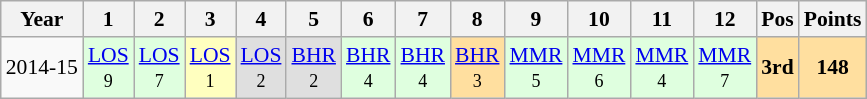<table class="wikitable" style="text-align:center; font-size:90%">
<tr>
<th>Year</th>
<th>1</th>
<th>2</th>
<th>3</th>
<th>4</th>
<th>5</th>
<th>6</th>
<th>7</th>
<th>8</th>
<th>9</th>
<th>10</th>
<th>11</th>
<th>12</th>
<th>Pos</th>
<th>Points</th>
</tr>
<tr>
<td>2014-15</td>
<td bgcolor=dfffdf><a href='#'>LOS</a><br><small>9</small></td>
<td bgcolor=dfffdf><a href='#'>LOS</a><br><small>7</small></td>
<td bgcolor=ffffbf><a href='#'>LOS</a><br><small>1</small></td>
<td bgcolor=dfdfdf><a href='#'>LOS</a><br><small>2</small></td>
<td bgcolor=dfdfdf><a href='#'>BHR</a><br><small>2</small></td>
<td bgcolor=dfffdf><a href='#'>BHR</a><br><small>4</small></td>
<td bgcolor=dfffdf><a href='#'>BHR</a><br><small>4</small></td>
<td bgcolor=ffdf9f><a href='#'>BHR</a><br><small>3</small></td>
<td bgcolor=dfffdf><a href='#'>MMR</a><br><small>5</small></td>
<td bgcolor=dfffdf><a href='#'>MMR</a><br><small>6</small></td>
<td bgcolor=dfffdf><a href='#'>MMR</a><br><small>4</small></td>
<td bgcolor=dfffdf><a href='#'>MMR</a><br><small>7</small></td>
<th style="background:#FFDF9F;">3rd</th>
<th style="background:#FFDF9F;">148</th>
</tr>
</table>
